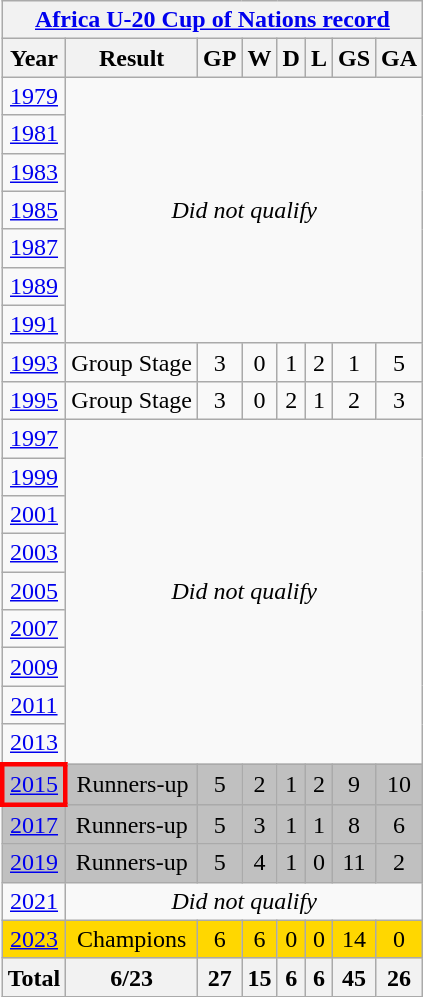<table class="wikitable" style="text-align: center;">
<tr>
<th colspan=8><a href='#'>Africa U-20 Cup of Nations record</a></th>
</tr>
<tr>
<th>Year</th>
<th>Result</th>
<th>GP</th>
<th>W</th>
<th>D</th>
<th>L</th>
<th>GS</th>
<th>GA</th>
</tr>
<tr>
<td> <a href='#'>1979</a></td>
<td colspan=7 rowspan=7><em>Did not qualify</em></td>
</tr>
<tr>
<td> <a href='#'>1981</a></td>
</tr>
<tr>
<td> <a href='#'>1983</a></td>
</tr>
<tr>
<td> <a href='#'>1985</a></td>
</tr>
<tr>
<td> <a href='#'>1987</a></td>
</tr>
<tr>
<td> <a href='#'>1989</a></td>
</tr>
<tr>
<td> <a href='#'>1991</a></td>
</tr>
<tr>
<td> <a href='#'>1993</a></td>
<td>Group Stage</td>
<td>3</td>
<td>0</td>
<td>1</td>
<td>2</td>
<td>1</td>
<td>5</td>
</tr>
<tr>
<td> <a href='#'>1995</a></td>
<td>Group Stage</td>
<td>3</td>
<td>0</td>
<td>2</td>
<td>1</td>
<td>2</td>
<td>3</td>
</tr>
<tr>
<td> <a href='#'>1997</a></td>
<td colspan=7 rowspan=9><em>Did not qualify</em></td>
</tr>
<tr>
<td> <a href='#'>1999</a></td>
</tr>
<tr>
<td> <a href='#'>2001</a></td>
</tr>
<tr>
<td> <a href='#'>2003</a></td>
</tr>
<tr>
<td> <a href='#'>2005</a></td>
</tr>
<tr>
<td> <a href='#'>2007</a></td>
</tr>
<tr>
<td> <a href='#'>2009</a></td>
</tr>
<tr>
<td> <a href='#'>2011</a></td>
</tr>
<tr>
<td> <a href='#'>2013</a></td>
</tr>
<tr bgcolor=silver>
<td style="border: 3px solid red"> <a href='#'>2015</a></td>
<td>Runners-up</td>
<td>5</td>
<td>2</td>
<td>1</td>
<td>2</td>
<td>9</td>
<td>10</td>
</tr>
<tr bgcolor=silver>
<td> <a href='#'>2017</a></td>
<td>Runners-up</td>
<td>5</td>
<td>3</td>
<td>1</td>
<td>1</td>
<td>8</td>
<td>6</td>
</tr>
<tr bgcolor=silver>
<td> <a href='#'>2019</a></td>
<td>Runners-up</td>
<td>5</td>
<td>4</td>
<td>1</td>
<td>0</td>
<td>11</td>
<td>2</td>
</tr>
<tr>
<td> <a href='#'>2021</a></td>
<td colspan=7 rowspan=1><em>Did not qualify</em></td>
</tr>
<tr bgcolor="gold">
<td> <a href='#'>2023</a></td>
<td>Champions</td>
<td>6</td>
<td>6</td>
<td>0</td>
<td>0</td>
<td>14</td>
<td>0</td>
</tr>
<tr>
<th><strong>Total</strong></th>
<th>6/23</th>
<th>27</th>
<th>15</th>
<th>6</th>
<th>6</th>
<th><strong>45</strong></th>
<th>26</th>
</tr>
</table>
